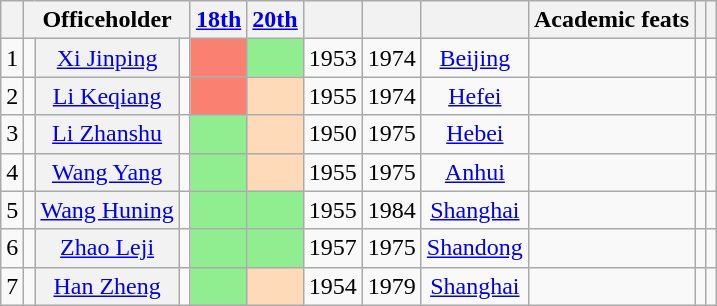<table class="wikitable sortable" style=text-align:center>
<tr>
<th scope=col></th>
<th scope=col colspan="3">Officeholder</th>
<th scope=col><a href='#'>18th</a></th>
<th scope=col><a href='#'>20th</a></th>
<th scope=col></th>
<th scope=col></th>
<th scope=col></th>
<th scope=col>Academic feats</th>
<th scope=col></th>
<th scope=col class="unsortable"></th>
</tr>
<tr>
<td>1</td>
<td></td>
<th align="center" scope="row" style="font-weight:normal;"><a href='#'>Xi Jinping</a></th>
<td></td>
<td bgcolor = Salmon></td>
<td bgcolor = LightGreen></td>
<td>1953</td>
<td>1974</td>
<td><a href='#'>Beijing</a></td>
<td></td>
<td></td>
<td></td>
</tr>
<tr>
<td>2</td>
<td></td>
<th align="center" scope="row" style="font-weight:normal;"><a href='#'>Li Keqiang</a></th>
<td></td>
<td bgcolor = Salmon></td>
<td bgcolor = PeachPuff></td>
<td>1955</td>
<td>1974</td>
<td><a href='#'>Hefei</a></td>
<td></td>
<td></td>
<td></td>
</tr>
<tr>
<td>3</td>
<td></td>
<th align="center" scope="row" style="font-weight:normal;"><a href='#'>Li Zhanshu</a></th>
<td></td>
<td bgcolor = LightGreen></td>
<td bgcolor = PeachPuff></td>
<td>1950</td>
<td>1975</td>
<td><a href='#'>Hebei</a></td>
<td></td>
<td></td>
<td></td>
</tr>
<tr>
<td>4</td>
<td></td>
<th align="center" scope="row" style="font-weight:normal;"><a href='#'>Wang Yang</a></th>
<td></td>
<td bgcolor = LightGreen></td>
<td bgcolor = PeachPuff></td>
<td>1955</td>
<td>1975</td>
<td><a href='#'>Anhui</a></td>
<td></td>
<td></td>
<td></td>
</tr>
<tr>
<td>5</td>
<td></td>
<th align="center" scope="row" style="font-weight:normal;"><a href='#'>Wang Huning</a></th>
<td></td>
<td bgcolor = LightGreen></td>
<td bgcolor = LightGreen></td>
<td>1955</td>
<td>1984</td>
<td><a href='#'>Shanghai</a></td>
<td></td>
<td></td>
<td></td>
</tr>
<tr>
<td>6</td>
<td></td>
<th align="center" scope="row" style="font-weight:normal;"><a href='#'>Zhao Leji</a></th>
<td></td>
<td bgcolor = LightGreen></td>
<td bgcolor = LightGreen></td>
<td>1957</td>
<td>1975</td>
<td><a href='#'>Shandong</a></td>
<td></td>
<td></td>
<td></td>
</tr>
<tr>
<td>7</td>
<td></td>
<th align="center" scope="row" style="font-weight:normal;"><a href='#'>Han Zheng</a></th>
<td></td>
<td bgcolor = LightGreen></td>
<td bgcolor = PeachPuff></td>
<td>1954</td>
<td>1979</td>
<td><a href='#'>Shanghai</a></td>
<td></td>
<td></td>
<td></td>
</tr>
</table>
